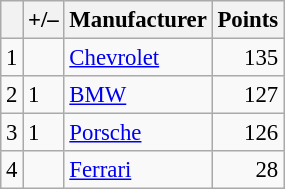<table class="wikitable" style="font-size: 95%;">
<tr>
<th scope="col"></th>
<th scope="col">+/–</th>
<th scope="col">Manufacturer</th>
<th scope="col">Points</th>
</tr>
<tr>
<td align=center>1</td>
<td align="left"></td>
<td> <a href='#'>Chevrolet</a></td>
<td align=right>135</td>
</tr>
<tr>
<td align=center>2</td>
<td align="left"> 1</td>
<td> <a href='#'>BMW</a></td>
<td align=right>127</td>
</tr>
<tr>
<td align=center>3</td>
<td align="left"> 1</td>
<td> <a href='#'>Porsche</a></td>
<td align=right>126</td>
</tr>
<tr>
<td align=center>4</td>
<td align="left"></td>
<td> <a href='#'>Ferrari</a></td>
<td align=right>28</td>
</tr>
</table>
